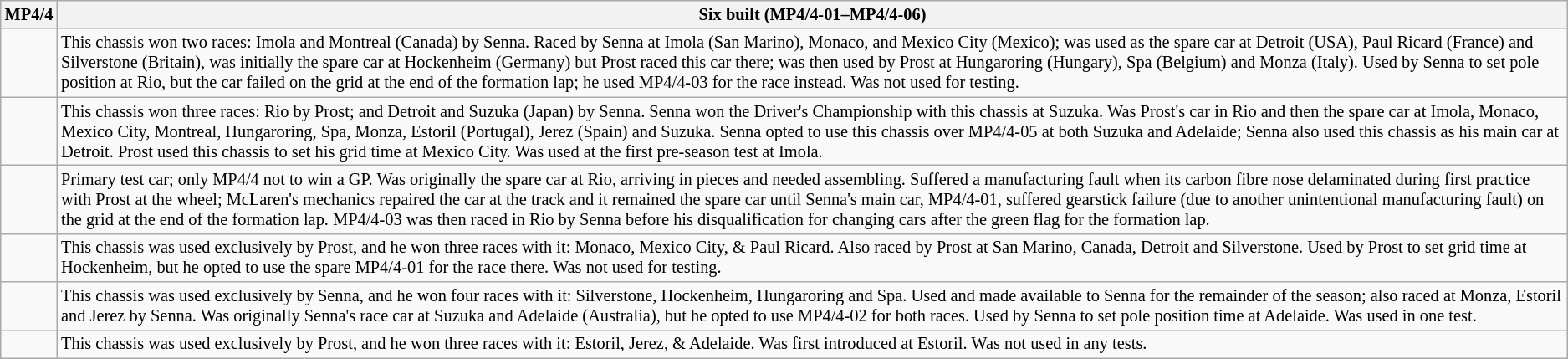<table class="wikitable" style="font-size:85%">
<tr style="vertical-align: top">
<th><strong>MP4/4</strong></th>
<th>Six built (MP4/4-01–MP4/4-06)</th>
</tr>
<tr style="text-align:center; vertical-align: top;">
<td></td>
<td style="text-align:left;">This chassis won two races: Imola and Montreal (Canada) by Senna. Raced by Senna at Imola (San Marino), Monaco, and Mexico City (Mexico); was used as the spare car at Detroit (USA), Paul Ricard (France) and Silverstone (Britain), was initially the spare car at Hockenheim (Germany) but Prost raced this car there; was then used by Prost at Hungaroring (Hungary), Spa (Belgium) and Monza (Italy). Used by Senna to set pole position at Rio, but the car failed on the grid at the end of the formation lap; he used MP4/4-03 for the race instead. Was not used for testing.</td>
</tr>
<tr style="text-align:center; vertical-align: top;">
<td></td>
<td style="text-align:left;">This chassis won three races: Rio by Prost; and Detroit and Suzuka (Japan) by Senna. Senna won the Driver's Championship with this chassis at Suzuka. Was Prost's car in Rio and then the spare car at Imola, Monaco, Mexico City, Montreal, Hungaroring, Spa, Monza, Estoril (Portugal), Jerez (Spain) and Suzuka. Senna opted to use this chassis over MP4/4-05 at both Suzuka and Adelaide; Senna also used this chassis as his main car at Detroit. Prost used this chassis to set his grid time at Mexico City. Was used at the first pre-season test at Imola.</td>
</tr>
<tr style="text-align:center; vertical-align: top;">
<td></td>
<td style="text-align:left;">Primary test car; only MP4/4 not to win a GP. Was originally the spare car at Rio, arriving in pieces and needed assembling. Suffered a manufacturing fault when its carbon fibre nose delaminated during first practice with Prost at the wheel; McLaren's mechanics repaired the car at the track and it remained the spare car until Senna's main car, MP4/4-01, suffered gearstick failure (due to another unintentional manufacturing fault) on the grid at the end of the formation lap. MP4/4-03 was then raced in Rio by Senna before his disqualification for changing cars after the green flag for the formation lap.</td>
</tr>
<tr style="text-align:center; vertical-align: top;">
<td></td>
<td style="text-align:left;">This chassis was used exclusively by Prost, and he won three races with it: Monaco, Mexico City, & Paul Ricard. Also raced by Prost at San Marino, Canada, Detroit and Silverstone. Used by Prost to set grid time at Hockenheim, but he opted to use the spare MP4/4-01 for the race there. Was not used for testing.</td>
</tr>
<tr style="text-align:center; vertical-align: top;">
<td></td>
<td style="text-align:left;">This chassis was used exclusively by Senna, and he won four races with it: Silverstone, Hockenheim, Hungaroring and Spa. Used and made available to Senna for the remainder of the season; also raced at Monza, Estoril and Jerez by Senna. Was originally Senna's race car at Suzuka and Adelaide (Australia), but he opted to use MP4/4-02 for both races. Used by Senna to set pole position time at Adelaide. Was used in one test.</td>
</tr>
<tr style="text-align:center; vertical-align: top;">
<td></td>
<td style="text-align:left;">This chassis was used exclusively by Prost, and he won three races with it: Estoril, Jerez, & Adelaide. Was first introduced at Estoril. Was not used in any tests.</td>
</tr>
</table>
